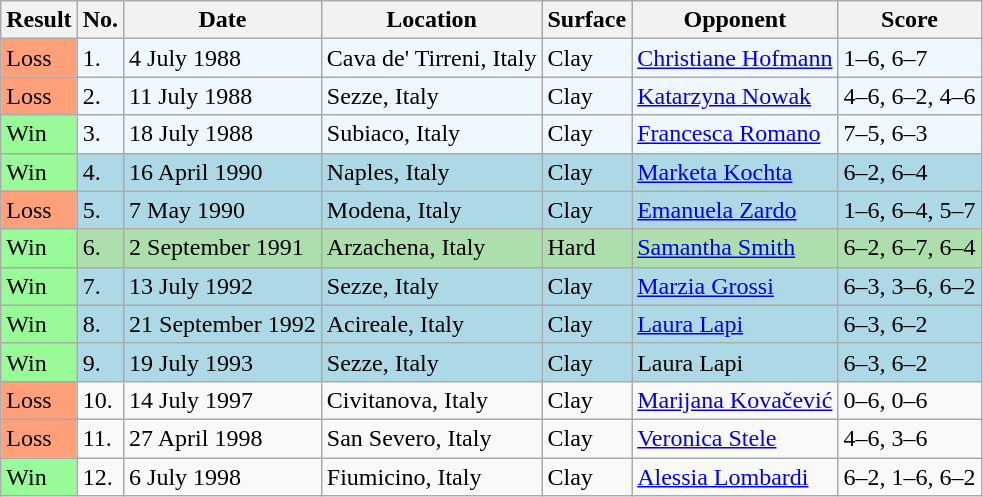<table class="sortable wikitable">
<tr>
<th>Result</th>
<th>No.</th>
<th>Date</th>
<th>Location</th>
<th>Surface</th>
<th>Opponent</th>
<th class="unsortable">Score</th>
</tr>
<tr bgcolor=f0f8ff>
<td style="background:#ffa07a;">Loss</td>
<td>1.</td>
<td>4 July 1988</td>
<td>Cava de' Tirreni, Italy</td>
<td>Clay</td>
<td> <a href='#'>Christiane Hofmann</a></td>
<td>1–6, 6–7</td>
</tr>
<tr bgcolor="#f0f8ff">
<td style="background:#ffa07a;">Loss</td>
<td>2.</td>
<td>11 July 1988</td>
<td>Sezze, Italy</td>
<td>Clay</td>
<td> <a href='#'>Katarzyna Nowak</a></td>
<td>4–6, 6–2, 4–6</td>
</tr>
<tr bgcolor=f0f8ff>
<td style="background:#98fb98;">Win</td>
<td>3.</td>
<td>18 July 1988</td>
<td>Subiaco, Italy</td>
<td>Clay</td>
<td> <a href='#'>Francesca Romano</a></td>
<td>7–5, 6–3</td>
</tr>
<tr style="background:lightblue;">
<td style="background:#98fb98;">Win</td>
<td>4.</td>
<td>16 April 1990</td>
<td>Naples, Italy</td>
<td>Clay</td>
<td> <a href='#'>Marketa Kochta</a></td>
<td>6–2, 6–4</td>
</tr>
<tr style="background:lightblue;">
<td style="background:#ffa07a;">Loss</td>
<td>5.</td>
<td>7 May 1990</td>
<td>Modena, Italy</td>
<td>Clay</td>
<td> <a href='#'>Emanuela Zardo</a></td>
<td>1–6, 6–4, 5–7</td>
</tr>
<tr bgcolor="#ADDFAD">
<td style="background:#98fb98;">Win</td>
<td>6.</td>
<td>2 September 1991</td>
<td>Arzachena, Italy</td>
<td>Hard</td>
<td> <a href='#'>Samantha Smith</a></td>
<td>6–2, 6–7, 6–4</td>
</tr>
<tr style="background:lightblue;">
<td style="background:#98fb98;">Win</td>
<td>7.</td>
<td>13 July 1992</td>
<td>Sezze, Italy</td>
<td>Clay</td>
<td> <a href='#'>Marzia Grossi</a></td>
<td>6–3, 3–6, 6–2</td>
</tr>
<tr style="background:lightblue;">
<td style="background:#98fb98;">Win</td>
<td>8.</td>
<td>21 September 1992</td>
<td>Acireale, Italy</td>
<td>Clay</td>
<td> <a href='#'>Laura Lapi</a></td>
<td>6–3, 6–2</td>
</tr>
<tr style="background:lightblue;">
<td style="background:#98fb98;">Win</td>
<td>9.</td>
<td>19 July 1993</td>
<td>Sezze, Italy</td>
<td>Clay</td>
<td> Laura Lapi</td>
<td>6–3, 6–2</td>
</tr>
<tr>
<td style="background:#ffa07a;">Loss</td>
<td>10.</td>
<td>14 July 1997</td>
<td>Civitanova, Italy</td>
<td>Clay</td>
<td> <a href='#'>Marijana Kovačević</a></td>
<td>0–6, 0–6</td>
</tr>
<tr>
<td style="background:#ffa07a;">Loss</td>
<td>11.</td>
<td>27 April 1998</td>
<td>San Severo, Italy</td>
<td>Clay</td>
<td> <a href='#'>Veronica Stele</a></td>
<td>4–6, 3–6</td>
</tr>
<tr>
<td style="background:#98fb98;">Win</td>
<td>12.</td>
<td>6 July 1998</td>
<td>Fiumicino, Italy</td>
<td>Clay</td>
<td> <a href='#'>Alessia Lombardi</a></td>
<td>6–2, 1–6, 6–2</td>
</tr>
</table>
